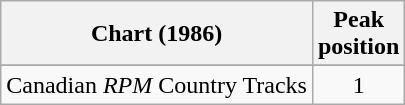<table class="wikitable sortable">
<tr>
<th align="left">Chart (1986)</th>
<th align="center">Peak<br>position</th>
</tr>
<tr>
</tr>
<tr>
<td align="left">Canadian <em>RPM</em> Country Tracks</td>
<td align="center">1</td>
</tr>
</table>
